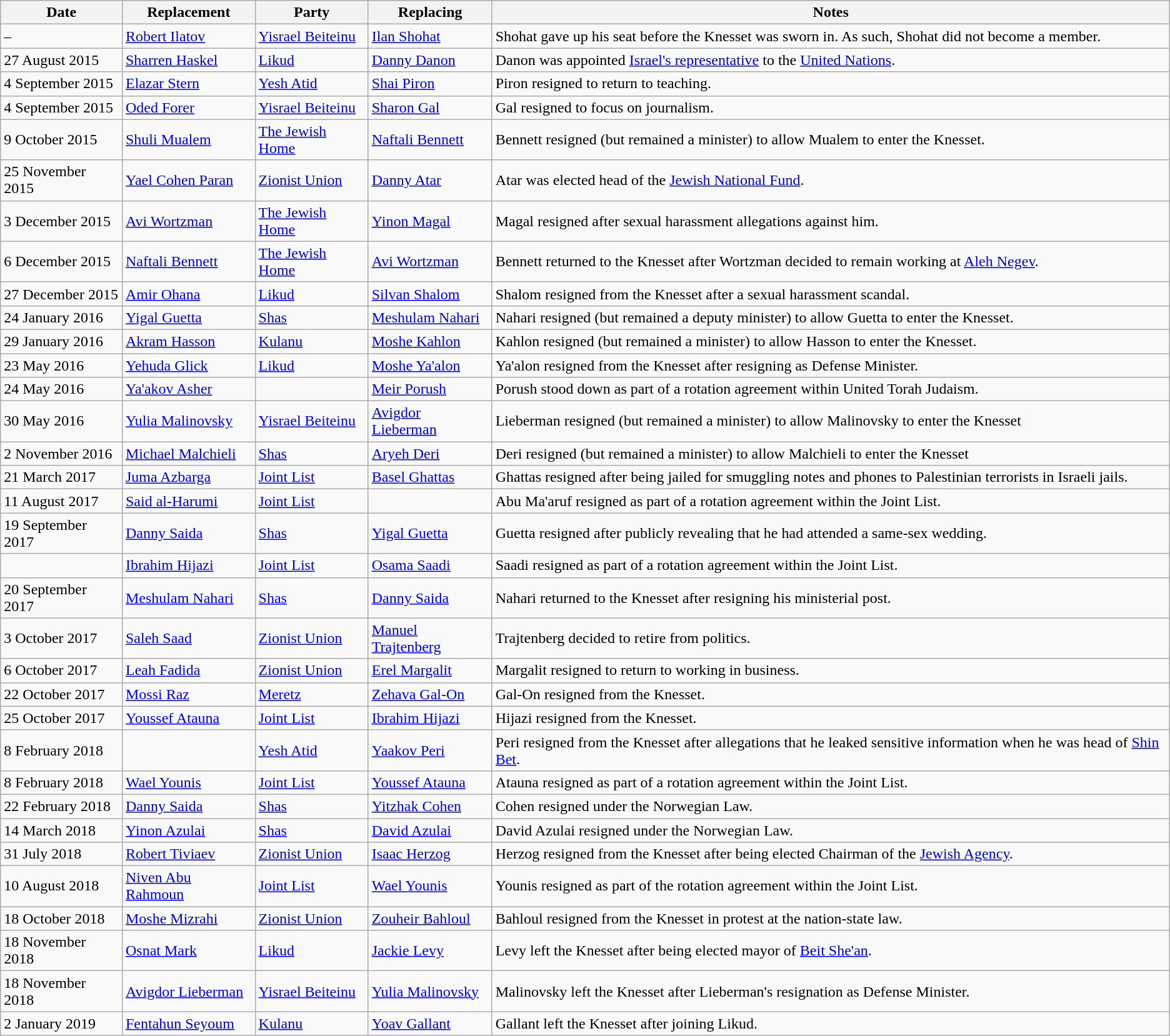<table class=wikitable>
<tr>
<th>Date</th>
<th>Replacement</th>
<th>Party</th>
<th>Replacing</th>
<th>Notes</th>
</tr>
<tr>
<td align=left>–</td>
<td><a href='#'>Robert Ilatov</a></td>
<td><a href='#'>Yisrael Beiteinu</a></td>
<td><a href='#'>Ilan Shohat</a></td>
<td>Shohat gave up his seat before the Knesset was sworn in.  As such, Shohat did not become a member.</td>
</tr>
<tr>
<td>27 August 2015</td>
<td><a href='#'>Sharren Haskel</a></td>
<td><a href='#'>Likud</a></td>
<td><a href='#'>Danny Danon</a></td>
<td>Danon was appointed <a href='#'>Israel's representative</a> to the <a href='#'>United Nations</a>.</td>
</tr>
<tr>
<td>4 September 2015</td>
<td><a href='#'>Elazar Stern</a></td>
<td><a href='#'>Yesh Atid</a></td>
<td><a href='#'>Shai Piron</a></td>
<td>Piron resigned to return to teaching.</td>
</tr>
<tr>
<td>4 September 2015</td>
<td><a href='#'>Oded Forer</a></td>
<td><a href='#'>Yisrael Beiteinu</a></td>
<td><a href='#'>Sharon Gal</a></td>
<td>Gal resigned to focus on journalism.</td>
</tr>
<tr>
<td>9 October 2015</td>
<td><a href='#'>Shuli Mualem</a></td>
<td><a href='#'>The Jewish Home</a></td>
<td><a href='#'>Naftali Bennett</a></td>
<td>Bennett resigned (but remained a minister) to allow Mualem to enter the Knesset.</td>
</tr>
<tr>
<td>25 November 2015</td>
<td><a href='#'>Yael Cohen Paran</a></td>
<td><a href='#'>Zionist Union</a></td>
<td><a href='#'>Danny Atar</a></td>
<td>Atar was elected head of the <a href='#'>Jewish National Fund</a>.</td>
</tr>
<tr>
<td>3 December 2015</td>
<td><a href='#'>Avi Wortzman</a></td>
<td><a href='#'>The Jewish Home</a></td>
<td><a href='#'>Yinon Magal</a></td>
<td>Magal resigned after sexual harassment allegations against him.</td>
</tr>
<tr>
<td>6 December 2015</td>
<td><a href='#'>Naftali Bennett</a></td>
<td><a href='#'>The Jewish Home</a></td>
<td><a href='#'>Avi Wortzman</a></td>
<td>Bennett returned to the Knesset after Wortzman decided to remain working at <a href='#'>Aleh Negev</a>.</td>
</tr>
<tr>
<td>27 December 2015</td>
<td><a href='#'>Amir Ohana</a></td>
<td><a href='#'>Likud</a></td>
<td><a href='#'>Silvan Shalom</a></td>
<td>Shalom resigned from the Knesset after a sexual harassment scandal.</td>
</tr>
<tr>
<td>24 January 2016</td>
<td><a href='#'>Yigal Guetta</a></td>
<td><a href='#'>Shas</a></td>
<td><a href='#'>Meshulam Nahari</a></td>
<td>Nahari resigned (but remained a deputy minister) to allow Guetta to enter the Knesset.</td>
</tr>
<tr>
<td>29 January 2016</td>
<td><a href='#'>Akram Hasson</a></td>
<td><a href='#'>Kulanu</a></td>
<td><a href='#'>Moshe Kahlon</a></td>
<td>Kahlon resigned (but remained a minister) to allow Hasson to enter the Knesset.</td>
</tr>
<tr>
<td>23 May 2016</td>
<td><a href='#'>Yehuda Glick</a></td>
<td><a href='#'>Likud</a></td>
<td><a href='#'>Moshe Ya'alon</a></td>
<td>Ya'alon resigned from the Knesset after resigning as Defense Minister.</td>
</tr>
<tr>
<td>24 May 2016</td>
<td><a href='#'>Ya'akov Asher</a></td>
<td></td>
<td><a href='#'>Meir Porush</a></td>
<td>Porush stood down as part of a rotation agreement within United Torah Judaism.</td>
</tr>
<tr>
<td>30 May 2016</td>
<td><a href='#'>Yulia Malinovsky</a></td>
<td><a href='#'>Yisrael Beiteinu</a></td>
<td><a href='#'>Avigdor Lieberman</a></td>
<td>Lieberman resigned (but remained a minister) to allow Malinovsky to enter the Knesset</td>
</tr>
<tr>
<td>2 November 2016</td>
<td><a href='#'>Michael Malchieli</a></td>
<td><a href='#'>Shas</a></td>
<td><a href='#'>Aryeh Deri</a></td>
<td>Deri resigned (but remained a minister) to allow Malchieli to enter the Knesset</td>
</tr>
<tr>
<td>21 March 2017</td>
<td><a href='#'>Juma Azbarga</a></td>
<td><a href='#'>Joint List</a></td>
<td><a href='#'>Basel Ghattas</a></td>
<td>Ghattas resigned after being jailed for smuggling notes and phones to Palestinian terrorists in Israeli jails.</td>
</tr>
<tr>
<td>11 August 2017</td>
<td><a href='#'>Said al-Harumi</a></td>
<td><a href='#'>Joint List</a></td>
<td></td>
<td>Abu Ma'aruf resigned as part of a rotation agreement within the Joint List.</td>
</tr>
<tr>
<td>19 September 2017</td>
<td><a href='#'>Danny Saida</a></td>
<td><a href='#'>Shas</a></td>
<td><a href='#'>Yigal Guetta</a></td>
<td>Guetta resigned after publicly revealing that he had attended a same-sex wedding.</td>
</tr>
<tr>
<td></td>
<td><a href='#'>Ibrahim Hijazi</a></td>
<td><a href='#'>Joint List</a></td>
<td><a href='#'>Osama Saadi</a></td>
<td>Saadi resigned as part of a rotation agreement within the Joint List.</td>
</tr>
<tr>
<td>20 September 2017</td>
<td><a href='#'>Meshulam Nahari</a></td>
<td><a href='#'>Shas</a></td>
<td><a href='#'>Danny Saida</a></td>
<td>Nahari returned to the Knesset after resigning his ministerial post.</td>
</tr>
<tr>
<td>3 October 2017</td>
<td><a href='#'>Saleh Saad</a></td>
<td><a href='#'>Zionist Union</a></td>
<td><a href='#'>Manuel Trajtenberg</a></td>
<td>Trajtenberg decided to retire from politics.</td>
</tr>
<tr>
<td>6 October 2017</td>
<td><a href='#'>Leah Fadida</a></td>
<td><a href='#'>Zionist Union</a></td>
<td><a href='#'>Erel Margalit</a></td>
<td>Margalit resigned to return to working in business.</td>
</tr>
<tr>
<td>22 October 2017</td>
<td><a href='#'>Mossi Raz</a></td>
<td><a href='#'>Meretz</a></td>
<td><a href='#'>Zehava Gal-On</a></td>
<td>Gal-On resigned from the Knesset.</td>
</tr>
<tr>
<td>25 October 2017</td>
<td><a href='#'>Youssef Atauna</a></td>
<td><a href='#'>Joint List</a></td>
<td><a href='#'>Ibrahim Hijazi</a></td>
<td>Hijazi resigned from the Knesset.</td>
</tr>
<tr>
<td>8 February 2018</td>
<td></td>
<td><a href='#'>Yesh Atid</a></td>
<td><a href='#'>Yaakov Peri</a></td>
<td>Peri resigned from the Knesset after allegations that he leaked sensitive information when he was head of <a href='#'>Shin Bet</a>.</td>
</tr>
<tr>
<td>8 February 2018</td>
<td><a href='#'>Wael Younis</a></td>
<td><a href='#'>Joint List</a></td>
<td><a href='#'>Youssef Atauna</a></td>
<td>Atauna resigned as part of a rotation agreement within the Joint List.</td>
</tr>
<tr>
<td>22 February 2018</td>
<td><a href='#'>Danny Saida</a></td>
<td><a href='#'>Shas</a></td>
<td><a href='#'>Yitzhak Cohen</a></td>
<td>Cohen resigned under the Norwegian Law.</td>
</tr>
<tr>
<td>14 March 2018</td>
<td><a href='#'>Yinon Azulai</a></td>
<td><a href='#'>Shas</a></td>
<td><a href='#'>David Azulai</a></td>
<td>David Azulai resigned under the Norwegian Law.</td>
</tr>
<tr>
<td>31 July 2018</td>
<td><a href='#'>Robert Tiviaev</a></td>
<td><a href='#'>Zionist Union</a></td>
<td><a href='#'>Isaac Herzog</a></td>
<td>Herzog resigned from the Knesset after being elected Chairman of the <a href='#'>Jewish Agency</a>.</td>
</tr>
<tr>
<td>10 August 2018</td>
<td><a href='#'>Niven Abu Rahmoun</a></td>
<td><a href='#'>Joint List</a></td>
<td><a href='#'>Wael Younis</a></td>
<td>Younis resigned as part of the rotation agreement within the Joint List.</td>
</tr>
<tr>
<td>18 October 2018</td>
<td><a href='#'>Moshe Mizrahi</a></td>
<td><a href='#'>Zionist Union</a></td>
<td><a href='#'>Zouheir Bahloul</a></td>
<td>Bahloul resigned from the Knesset in protest at the nation-state law.</td>
</tr>
<tr>
<td>18 November 2018</td>
<td><a href='#'>Osnat Mark</a></td>
<td><a href='#'>Likud</a></td>
<td><a href='#'>Jackie Levy</a></td>
<td>Levy left the Knesset after being elected mayor of <a href='#'>Beit She'an</a>.</td>
</tr>
<tr>
<td>18 November 2018</td>
<td><a href='#'>Avigdor Lieberman</a></td>
<td><a href='#'>Yisrael Beiteinu</a></td>
<td><a href='#'>Yulia Malinovsky</a></td>
<td>Malinovsky left the Knesset after Lieberman's resignation as Defense Minister.</td>
</tr>
<tr>
<td>2 January 2019</td>
<td><a href='#'>Fentahun Seyoum</a></td>
<td><a href='#'>Kulanu</a></td>
<td><a href='#'>Yoav Gallant</a></td>
<td>Gallant left the Knesset after joining Likud.</td>
</tr>
</table>
